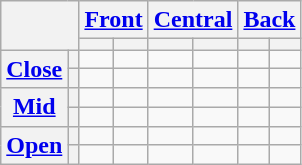<table class="wikitable" style="text-align:center;">
<tr>
<th rowspan="2" colspan="2"></th>
<th colspan="2"><a href='#'>Front</a></th>
<th colspan="2"><a href='#'>Central</a></th>
<th colspan="2"><a href='#'>Back</a></th>
</tr>
<tr>
<th></th>
<th></th>
<th></th>
<th></th>
<th></th>
<th></th>
</tr>
<tr>
<th rowspan="2"><a href='#'>Close</a></th>
<th></th>
<td></td>
<td></td>
<td></td>
<td></td>
<td></td>
<td></td>
</tr>
<tr>
<th></th>
<td></td>
<td></td>
<td></td>
<td></td>
<td></td>
<td></td>
</tr>
<tr>
<th rowspan="2"><a href='#'>Mid</a></th>
<th></th>
<td></td>
<td></td>
<td></td>
<td></td>
<td></td>
<td></td>
</tr>
<tr>
<th></th>
<td></td>
<td></td>
<td></td>
<td></td>
<td></td>
<td></td>
</tr>
<tr>
<th rowspan="2"><a href='#'>Open</a></th>
<th></th>
<td></td>
<td></td>
<td></td>
<td></td>
<td></td>
<td></td>
</tr>
<tr>
<th></th>
<td></td>
<td></td>
<td></td>
<td></td>
<td></td>
<td></td>
</tr>
</table>
